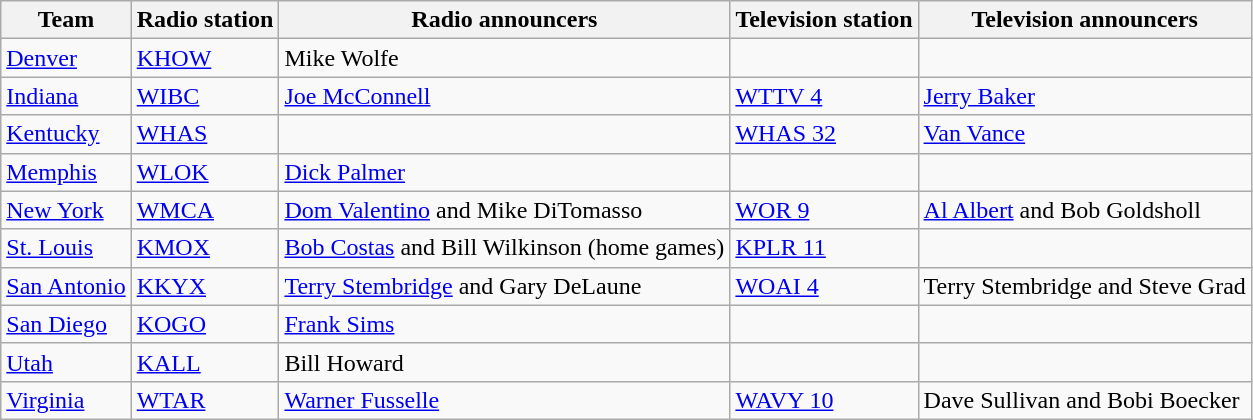<table class="wikitable">
<tr>
<th>Team</th>
<th>Radio station</th>
<th>Radio announcers</th>
<th>Television station</th>
<th>Television announcers</th>
</tr>
<tr>
<td><a href='#'>Denver</a></td>
<td><a href='#'>KHOW</a></td>
<td>Mike Wolfe</td>
<td></td>
<td></td>
</tr>
<tr>
<td><a href='#'>Indiana</a></td>
<td><a href='#'>WIBC</a></td>
<td><a href='#'>Joe McConnell</a></td>
<td><a href='#'>WTTV 4</a></td>
<td><a href='#'>Jerry Baker</a></td>
</tr>
<tr>
<td><a href='#'>Kentucky</a></td>
<td><a href='#'>WHAS</a></td>
<td></td>
<td><a href='#'>WHAS 32</a></td>
<td><a href='#'>Van Vance</a></td>
</tr>
<tr>
<td><a href='#'>Memphis</a></td>
<td><a href='#'>WLOK</a></td>
<td><a href='#'>Dick Palmer</a></td>
<td></td>
<td></td>
</tr>
<tr>
<td><a href='#'>New York</a></td>
<td><a href='#'>WMCA</a></td>
<td><a href='#'>Dom Valentino</a> and Mike DiTomasso</td>
<td><a href='#'>WOR 9</a></td>
<td><a href='#'>Al Albert</a> and Bob Goldsholl</td>
</tr>
<tr>
<td><a href='#'>St. Louis</a></td>
<td><a href='#'>KMOX</a></td>
<td><a href='#'>Bob Costas</a> and Bill Wilkinson (home games)</td>
<td><a href='#'>KPLR 11</a></td>
<td></td>
</tr>
<tr>
<td><a href='#'>San Antonio</a></td>
<td><a href='#'>KKYX</a></td>
<td><a href='#'>Terry Stembridge</a> and Gary DeLaune</td>
<td><a href='#'>WOAI 4</a></td>
<td>Terry Stembridge and Steve Grad</td>
</tr>
<tr>
<td><a href='#'>San Diego</a></td>
<td><a href='#'>KOGO</a></td>
<td><a href='#'>Frank Sims</a></td>
<td></td>
<td></td>
</tr>
<tr>
<td><a href='#'>Utah</a></td>
<td><a href='#'>KALL</a></td>
<td>Bill Howard</td>
<td></td>
<td></td>
</tr>
<tr>
<td><a href='#'>Virginia</a></td>
<td><a href='#'>WTAR</a></td>
<td><a href='#'>Warner Fusselle</a></td>
<td><a href='#'>WAVY 10</a></td>
<td>Dave Sullivan and Bobi Boecker</td>
</tr>
</table>
